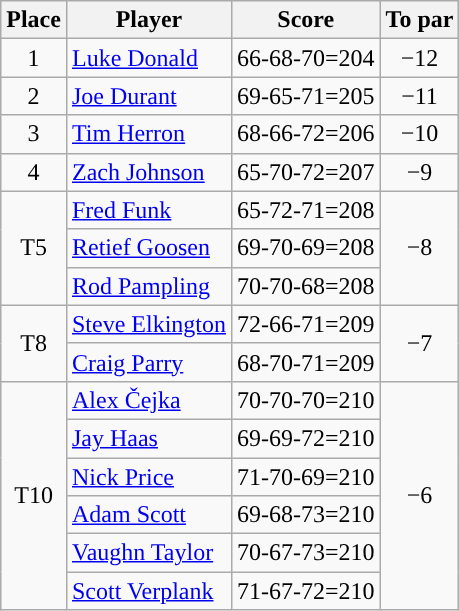<table class="wikitable">
<tr>
<th>Place</th>
<th>Player</th>
<th>Score</th>
<th>To par</th>
</tr>
<tr>
<td align="center">1</td>
<td> <a href='#'>Luke Donald</a></td>
<td>66-68-70=204</td>
<td align=center>−12</td>
</tr>
<tr>
<td align="center">2</td>
<td> <a href='#'>Joe Durant</a></td>
<td>69-65-71=205</td>
<td align=center>−11</td>
</tr>
<tr>
<td align="center">3</td>
<td> <a href='#'>Tim Herron</a></td>
<td>68-66-72=206</td>
<td align=center>−10</td>
</tr>
<tr>
<td align="center">4</td>
<td> <a href='#'>Zach Johnson</a></td>
<td>65-70-72=207</td>
<td align=center>−9</td>
</tr>
<tr>
<td rowspan="3" align="center">T5</td>
<td> <a href='#'>Fred Funk</a></td>
<td>65-72-71=208</td>
<td rowspan="3" align=center>−8</td>
</tr>
<tr>
<td> <a href='#'>Retief Goosen</a></td>
<td>69-70-69=208</td>
</tr>
<tr>
<td> <a href='#'>Rod Pampling</a></td>
<td>70-70-68=208</td>
</tr>
<tr>
<td rowspan="2" align="center">T8</td>
<td> <a href='#'>Steve Elkington</a></td>
<td>72-66-71=209</td>
<td rowspan="2" align=center>−7</td>
</tr>
<tr>
<td> <a href='#'>Craig Parry</a></td>
<td>68-70-71=209</td>
</tr>
<tr>
<td rowspan="6" align="center">T10</td>
<td> <a href='#'>Alex Čejka</a></td>
<td>70-70-70=210</td>
<td rowspan="6" align=center>−6</td>
</tr>
<tr>
<td> <a href='#'>Jay Haas</a></td>
<td>69-69-72=210</td>
</tr>
<tr>
<td> <a href='#'>Nick Price</a></td>
<td>71-70-69=210</td>
</tr>
<tr>
<td> <a href='#'>Adam Scott</a></td>
<td>69-68-73=210</td>
</tr>
<tr>
<td> <a href='#'>Vaughn Taylor</a></td>
<td>70-67-73=210</td>
</tr>
<tr>
<td> <a href='#'>Scott Verplank</a></td>
<td>71-67-72=210</td>
</tr>
</table>
